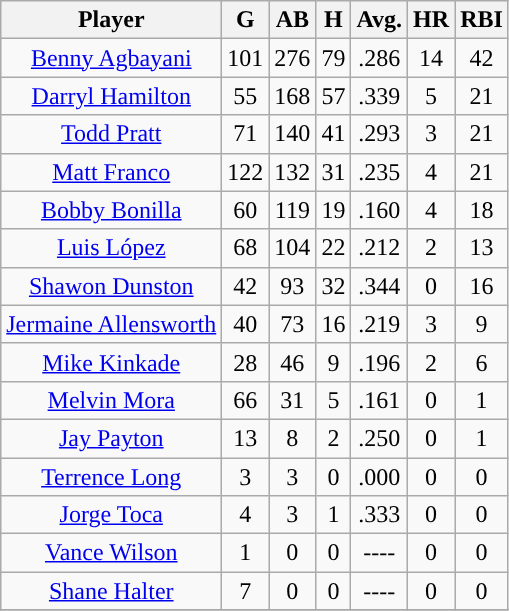<table class="wikitable sortable">
<tr>
<th>Player</th>
<th>G</th>
<th>AB</th>
<th>H</th>
<th>Avg.</th>
<th>HR</th>
<th>RBI</th>
</tr>
<tr style="text-align: center">
<td><a href='#'>Benny Agbayani</a></td>
<td>101</td>
<td>276</td>
<td>79</td>
<td>.286</td>
<td>14</td>
<td>42</td>
</tr>
<tr style="text-align: center">
<td><a href='#'>Darryl Hamilton</a></td>
<td>55</td>
<td>168</td>
<td>57</td>
<td>.339</td>
<td>5</td>
<td>21</td>
</tr>
<tr style="text-align: center">
<td><a href='#'>Todd Pratt</a></td>
<td>71</td>
<td>140</td>
<td>41</td>
<td>.293</td>
<td>3</td>
<td>21</td>
</tr>
<tr style="text-align: center">
<td><a href='#'>Matt Franco</a></td>
<td>122</td>
<td>132</td>
<td>31</td>
<td>.235</td>
<td>4</td>
<td>21</td>
</tr>
<tr style="text-align: center">
<td><a href='#'>Bobby Bonilla</a></td>
<td>60</td>
<td>119</td>
<td>19</td>
<td>.160</td>
<td>4</td>
<td>18</td>
</tr>
<tr style="text-align: center">
<td><a href='#'>Luis López</a></td>
<td>68</td>
<td>104</td>
<td>22</td>
<td>.212</td>
<td>2</td>
<td>13</td>
</tr>
<tr style="text-align: center">
<td><a href='#'>Shawon Dunston</a></td>
<td>42</td>
<td>93</td>
<td>32</td>
<td>.344</td>
<td>0</td>
<td>16</td>
</tr>
<tr style="text-align: center">
<td><a href='#'>Jermaine Allensworth</a></td>
<td>40</td>
<td>73</td>
<td>16</td>
<td>.219</td>
<td>3</td>
<td>9</td>
</tr>
<tr style="text-align: center">
<td><a href='#'>Mike Kinkade</a></td>
<td>28</td>
<td>46</td>
<td>9</td>
<td>.196</td>
<td>2</td>
<td>6</td>
</tr>
<tr style="text-align: center">
<td><a href='#'>Melvin Mora</a></td>
<td>66</td>
<td>31</td>
<td>5</td>
<td>.161</td>
<td>0</td>
<td>1</td>
</tr>
<tr style="text-align: center">
<td><a href='#'>Jay Payton</a></td>
<td>13</td>
<td>8</td>
<td>2</td>
<td>.250</td>
<td>0</td>
<td>1</td>
</tr>
<tr style="text-align: center">
<td><a href='#'>Terrence Long</a></td>
<td>3</td>
<td>3</td>
<td>0</td>
<td>.000</td>
<td>0</td>
<td>0</td>
</tr>
<tr style="text-align: center">
<td><a href='#'>Jorge Toca</a></td>
<td>4</td>
<td>3</td>
<td>1</td>
<td>.333</td>
<td>0</td>
<td>0</td>
</tr>
<tr style="text-align: center">
<td><a href='#'>Vance Wilson</a></td>
<td>1</td>
<td>0</td>
<td>0</td>
<td>----</td>
<td>0</td>
<td>0</td>
</tr>
<tr style="text-align: center">
<td><a href='#'>Shane Halter</a></td>
<td>7</td>
<td>0</td>
<td>0</td>
<td>----</td>
<td>0</td>
<td>0</td>
</tr>
<tr>
</tr>
</table>
